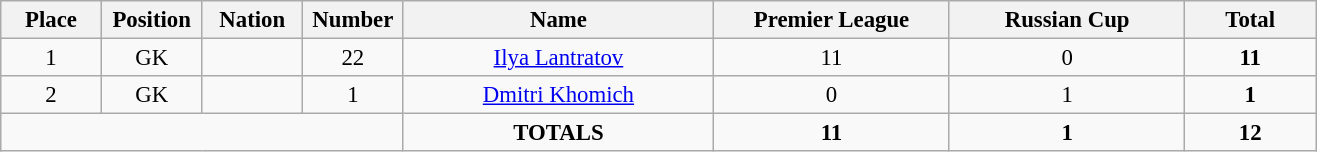<table class="wikitable" style="font-size: 95%; text-align: center;">
<tr>
<th width=60>Place</th>
<th width=60>Position</th>
<th width=60>Nation</th>
<th width=60>Number</th>
<th width=200>Name</th>
<th width=150>Premier League</th>
<th width=150>Russian Cup</th>
<th width=80><strong>Total</strong></th>
</tr>
<tr>
<td>1</td>
<td>GK</td>
<td></td>
<td>22</td>
<td><a href='#'>Ilya Lantratov</a></td>
<td>11</td>
<td>0</td>
<td><strong>11</strong></td>
</tr>
<tr>
<td>2</td>
<td>GK</td>
<td></td>
<td>1</td>
<td><a href='#'>Dmitri Khomich</a></td>
<td>0</td>
<td>1</td>
<td><strong>1</strong></td>
</tr>
<tr>
<td colspan="4"></td>
<td><strong>TOTALS</strong></td>
<td><strong>11</strong></td>
<td><strong>1</strong></td>
<td><strong>12</strong></td>
</tr>
</table>
